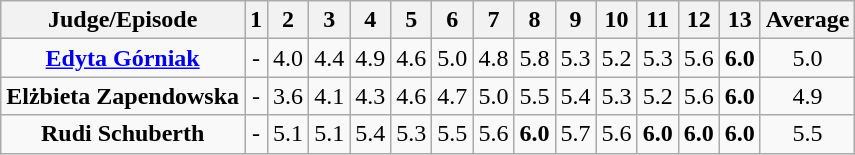<table class="sortable wikitable">
<tr>
<th>Judge/Episode</th>
<th>1</th>
<th>2</th>
<th>3</th>
<th>4</th>
<th>5</th>
<th>6</th>
<th>7</th>
<th>8</th>
<th>9</th>
<th>10</th>
<th>11</th>
<th>12</th>
<th>13</th>
<th>Average</th>
</tr>
<tr -->
<td align="center"><strong><a href='#'>Edyta Górniak</a></strong></td>
<td align="center">-</td>
<td align="center">4.0</td>
<td align="center">4.4</td>
<td align="center">4.9</td>
<td align="center">4.6</td>
<td align="center">5.0</td>
<td align="center">4.8</td>
<td align="center">5.8</td>
<td align="center">5.3</td>
<td align="center">5.2</td>
<td align="center">5.3</td>
<td align="center">5.6</td>
<td align="center"><strong>6.0</strong></td>
<td align="center">5.0</td>
</tr>
<tr -->
<td align="center"><strong>Elżbieta Zapendowska</strong></td>
<td align="center">-</td>
<td align="center">3.6</td>
<td align="center">4.1</td>
<td align="center">4.3</td>
<td align="center">4.6</td>
<td align="center">4.7</td>
<td align="center">5.0</td>
<td align="center">5.5</td>
<td align="center">5.4</td>
<td align="center">5.3</td>
<td align="center">5.2</td>
<td align="center">5.6</td>
<td align="center"><strong>6.0</strong></td>
<td align="center">4.9</td>
</tr>
<tr -->
<td align="center"><strong>Rudi Schuberth</strong></td>
<td align="center">-</td>
<td align="center">5.1</td>
<td align="center">5.1</td>
<td align="center">5.4</td>
<td align="center">5.3</td>
<td align="center">5.5</td>
<td align="center">5.6</td>
<td align="center"><strong>6.0</strong></td>
<td align="center">5.7</td>
<td align="center">5.6</td>
<td align="center"><strong>6.0</strong></td>
<td align="center"><strong>6.0</strong></td>
<td align="center"><strong>6.0</strong></td>
<td align="center">5.5</td>
</tr>
</table>
